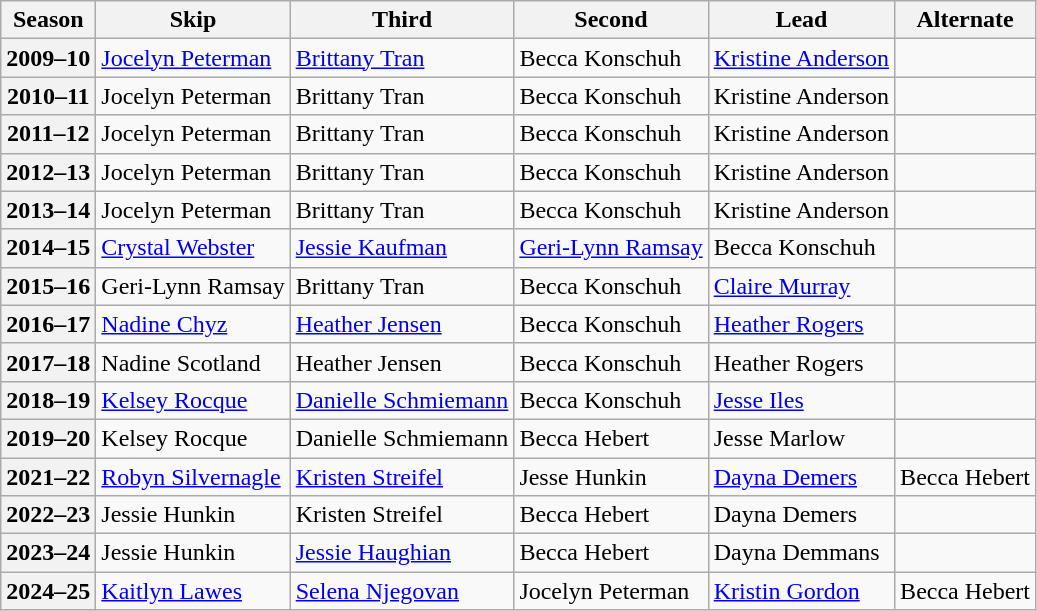<table class="wikitable">
<tr>
<th scope="col">Season</th>
<th scope="col">Skip</th>
<th scope="col">Third</th>
<th scope="col">Second</th>
<th scope="col">Lead</th>
<th scope="col">Alternate</th>
</tr>
<tr>
<th scope="row">2009–10</th>
<td><a href='#'>Jocelyn Peterman</a></td>
<td><a href='#'>Brittany Tran</a></td>
<td>Becca Konschuh</td>
<td><a href='#'>Kristine Anderson</a></td>
<td></td>
</tr>
<tr>
<th scope="row">2010–11</th>
<td>Jocelyn Peterman</td>
<td>Brittany Tran</td>
<td>Becca Konschuh</td>
<td>Kristine Anderson</td>
<td></td>
</tr>
<tr>
<th scope="row">2011–12</th>
<td>Jocelyn Peterman</td>
<td>Brittany Tran</td>
<td>Becca Konschuh</td>
<td>Kristine Anderson</td>
<td></td>
</tr>
<tr>
<th scope="row">2012–13</th>
<td>Jocelyn Peterman</td>
<td>Brittany Tran</td>
<td>Becca Konschuh</td>
<td>Kristine Anderson</td>
<td></td>
</tr>
<tr>
<th scope="row">2013–14</th>
<td>Jocelyn Peterman</td>
<td>Brittany Tran</td>
<td>Becca Konschuh</td>
<td>Kristine Anderson</td>
<td></td>
</tr>
<tr>
<th scope="row">2014–15</th>
<td><a href='#'>Crystal Webster</a></td>
<td><a href='#'>Jessie Kaufman</a></td>
<td><a href='#'>Geri-Lynn Ramsay</a></td>
<td>Becca Konschuh</td>
<td></td>
</tr>
<tr>
<th scope="row">2015–16</th>
<td>Geri-Lynn Ramsay</td>
<td>Brittany Tran</td>
<td>Becca Konschuh</td>
<td><a href='#'>Claire Murray</a></td>
<td></td>
</tr>
<tr>
<th scope="row">2016–17</th>
<td><a href='#'>Nadine Chyz</a></td>
<td><a href='#'>Heather Jensen</a></td>
<td>Becca Konschuh</td>
<td><a href='#'>Heather Rogers</a></td>
<td></td>
</tr>
<tr>
<th scope="row">2017–18</th>
<td>Nadine Scotland</td>
<td>Heather Jensen</td>
<td>Becca Konschuh</td>
<td>Heather Rogers</td>
<td></td>
</tr>
<tr>
<th scope="row">2018–19</th>
<td><a href='#'>Kelsey Rocque</a></td>
<td><a href='#'>Danielle Schmiemann</a></td>
<td>Becca Konschuh</td>
<td><a href='#'>Jesse Iles</a></td>
<td></td>
</tr>
<tr>
<th scope="row">2019–20</th>
<td>Kelsey Rocque</td>
<td>Danielle Schmiemann</td>
<td>Becca Hebert</td>
<td>Jesse Marlow</td>
<td></td>
</tr>
<tr>
<th scope="row">2021–22</th>
<td><a href='#'>Robyn Silvernagle</a></td>
<td><a href='#'>Kristen Streifel</a></td>
<td>Jesse Hunkin</td>
<td><a href='#'>Dayna Demers</a></td>
<td>Becca Hebert</td>
</tr>
<tr>
<th scope="row">2022–23</th>
<td>Jessie Hunkin</td>
<td>Kristen Streifel</td>
<td>Becca Hebert</td>
<td>Dayna Demers</td>
<td></td>
</tr>
<tr>
<th scope="row">2023–24</th>
<td>Jessie Hunkin</td>
<td><a href='#'>Jessie Haughian</a></td>
<td>Becca Hebert</td>
<td>Dayna Demmans</td>
<td></td>
</tr>
<tr>
<th scope="row">2024–25</th>
<td><a href='#'>Kaitlyn Lawes</a></td>
<td><a href='#'>Selena Njegovan</a></td>
<td>Jocelyn Peterman</td>
<td><a href='#'>Kristin Gordon</a></td>
<td>Becca Hebert</td>
</tr>
</table>
